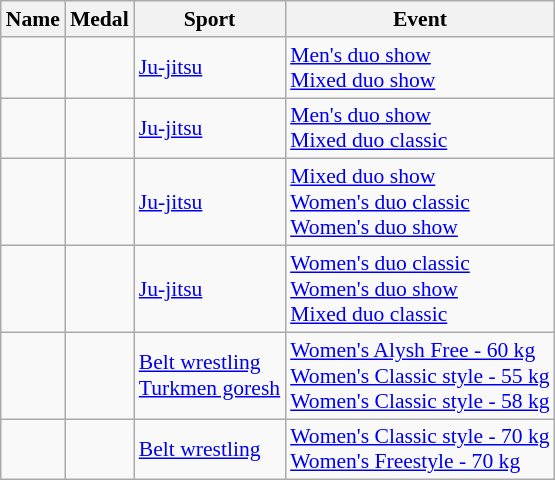<table class="wikitable sortable" style="font-size:90%">
<tr>
<th>Name</th>
<th>Medal</th>
<th>Sport</th>
<th>Event</th>
</tr>
<tr>
<td></td>
<td><br></td>
<td><a href='#'>Ju-jitsu</a></td>
<td><a href='#'>Men's duo show</a><br><a href='#'>Mixed duo show</a></td>
</tr>
<tr>
<td></td>
<td><br></td>
<td><a href='#'>Ju-jitsu</a></td>
<td><a href='#'>Men's duo show</a><br><a href='#'>Mixed duo classic</a></td>
</tr>
<tr>
<td></td>
<td><br><br></td>
<td><a href='#'>Ju-jitsu</a></td>
<td><a href='#'>Mixed duo show</a><br><a href='#'>Women's duo classic</a><br><a href='#'>Women's duo show</a></td>
</tr>
<tr>
<td></td>
<td><br><br></td>
<td><a href='#'>Ju-jitsu</a></td>
<td><a href='#'>Women's duo classic</a><br><a href='#'>Women's duo show</a><br><a href='#'>Mixed duo classic</a></td>
</tr>
<tr>
<td></td>
<td><br><br></td>
<td><a href='#'>Belt wrestling</a><br><a href='#'>Turkmen goresh</a></td>
<td><a href='#'>Women's Alysh Free - 60 kg</a><br><a href='#'>Women's Classic style - 55 kg</a><br><a href='#'>Women's Classic style - 58 kg</a></td>
</tr>
<tr>
<td></td>
<td><br></td>
<td><a href='#'>Belt wrestling</a></td>
<td><a href='#'>Women's Classic style - 70 kg</a><br><a href='#'>Women's Freestyle - 70 kg</a></td>
</tr>
</table>
